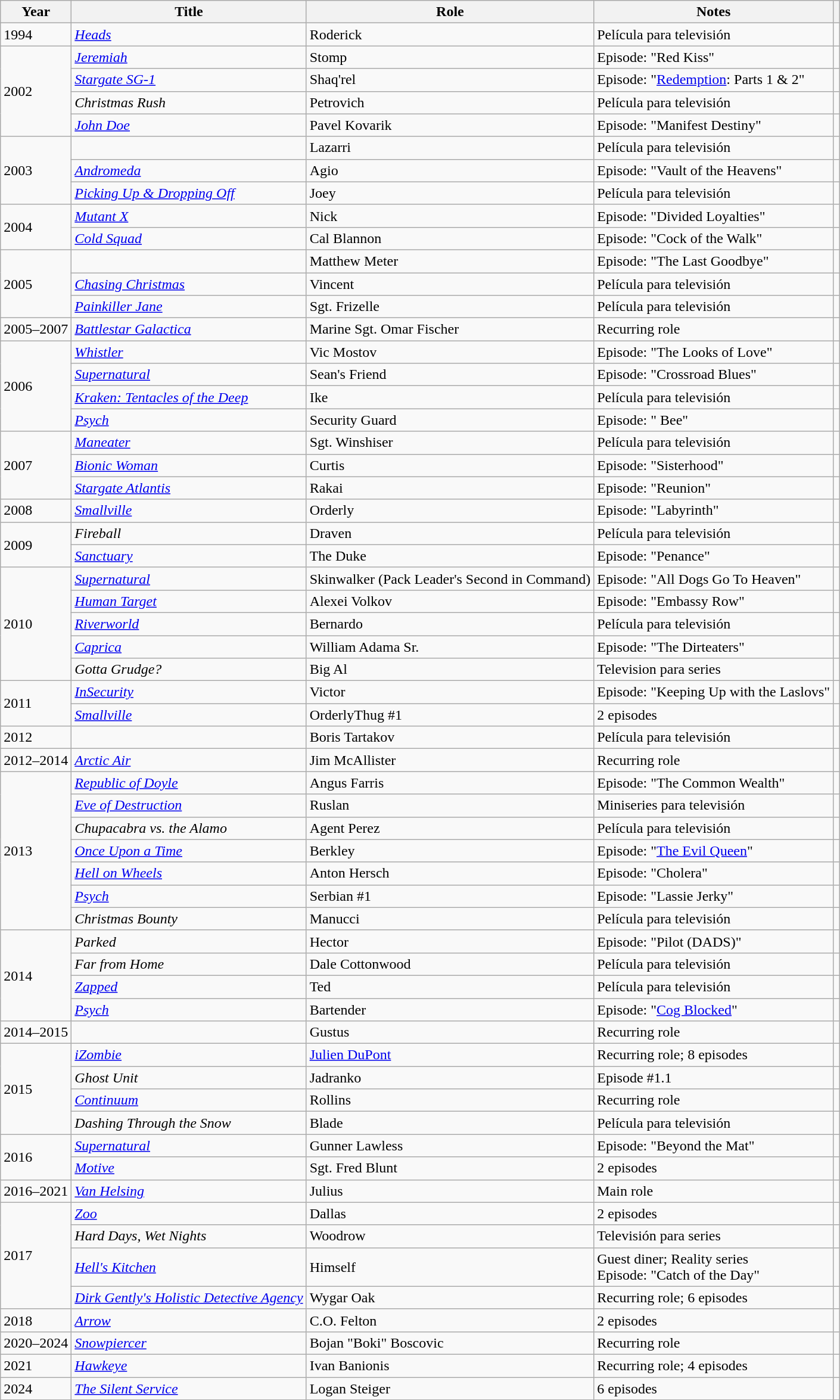<table class="wikitable sortable">
<tr>
<th>Year</th>
<th>Title</th>
<th>Role</th>
<th class="unsortable">Notes</th>
<th class="unsortable"></th>
</tr>
<tr>
<td>1994</td>
<td><em><a href='#'>Heads</a></em></td>
<td>Roderick</td>
<td>Película para televisión</td>
<td style="text-align:center;"></td>
</tr>
<tr>
<td rowspan="4">2002</td>
<td><em><a href='#'>Jeremiah</a></em></td>
<td>Stomp</td>
<td>Episode: "Red Kiss"</td>
<td style="text-align:center;"></td>
</tr>
<tr>
<td><em><a href='#'>Stargate SG-1</a></em></td>
<td>Shaq'rel</td>
<td>Episode: "<a href='#'>Redemption</a>: Parts 1 & 2"</td>
<td style="text-align:center;"></td>
</tr>
<tr>
<td><em>Christmas Rush</em></td>
<td>Petrovich</td>
<td>Película para televisión</td>
<td style="text-align:center;"></td>
</tr>
<tr>
<td><em><a href='#'>John Doe</a></em></td>
<td>Pavel Kovarik</td>
<td>Episode: "Manifest Destiny"</td>
<td style="text-align:center;"></td>
</tr>
<tr>
<td rowspan="3">2003</td>
<td><em></em></td>
<td>Lazarri</td>
<td>Película para televisión</td>
<td style="text-align:center;"></td>
</tr>
<tr>
<td><em><a href='#'>Andromeda</a></em></td>
<td>Agio</td>
<td>Episode: "Vault of the Heavens"</td>
<td style="text-align:center;"></td>
</tr>
<tr>
<td><em><a href='#'>Picking Up & Dropping Off</a></em></td>
<td>Joey</td>
<td>Película para televisión</td>
<td style="text-align:center;"></td>
</tr>
<tr>
<td rowspan="2">2004</td>
<td><em><a href='#'>Mutant X</a></em></td>
<td>Nick</td>
<td>Episode: "Divided Loyalties"</td>
<td style="text-align:center;"></td>
</tr>
<tr>
<td><em><a href='#'>Cold Squad</a></em></td>
<td>Cal Blannon</td>
<td>Episode: "Cock of the Walk"</td>
<td style="text-align:center;"></td>
</tr>
<tr>
<td rowspan="3">2005</td>
<td><em></em></td>
<td>Matthew Meter</td>
<td>Episode: "The Last Goodbye"</td>
<td style="text-align:center;"></td>
</tr>
<tr>
<td><em><a href='#'>Chasing Christmas</a></em></td>
<td>Vincent</td>
<td>Película para televisión</td>
<td style="text-align:center;"></td>
</tr>
<tr>
<td><em><a href='#'>Painkiller Jane</a></em></td>
<td>Sgt. Frizelle</td>
<td>Película para televisión</td>
<td style="text-align:center;"></td>
</tr>
<tr>
<td>2005–2007</td>
<td><em><a href='#'>Battlestar Galactica</a></em></td>
<td>Marine Sgt. Omar Fischer</td>
<td>Recurring role</td>
<td style="text-align:center;"></td>
</tr>
<tr>
<td rowspan="4">2006</td>
<td><em><a href='#'>Whistler</a></em></td>
<td>Vic Mostov</td>
<td>Episode: "The Looks of Love"</td>
<td style="text-align:center;"></td>
</tr>
<tr>
<td><em><a href='#'>Supernatural</a></em></td>
<td>Sean's Friend</td>
<td>Episode: "Crossroad Blues"</td>
<td style="text-align:center;"></td>
</tr>
<tr>
<td><em><a href='#'>Kraken: Tentacles of the Deep</a></em></td>
<td>Ike</td>
<td>Película para televisión</td>
<td style="text-align:center;"></td>
</tr>
<tr>
<td><em><a href='#'>Psych</a></em></td>
<td>Security Guard</td>
<td>Episode: " Bee"</td>
<td style="text-align:center;"></td>
</tr>
<tr>
<td rowspan="3">2007</td>
<td><em><a href='#'>Maneater</a></em></td>
<td>Sgt. Winshiser</td>
<td>Película para televisión</td>
<td style="text-align:center;"></td>
</tr>
<tr>
<td><em><a href='#'>Bionic Woman</a></em></td>
<td>Curtis</td>
<td>Episode: "Sisterhood"</td>
<td style="text-align:center;"></td>
</tr>
<tr>
<td><em><a href='#'>Stargate Atlantis</a></em></td>
<td>Rakai</td>
<td>Episode: "Reunion"</td>
<td style="text-align:center;"></td>
</tr>
<tr>
<td>2008</td>
<td><em><a href='#'>Smallville</a></em></td>
<td>Orderly</td>
<td>Episode: "Labyrinth"</td>
<td style="text-align:center;"></td>
</tr>
<tr>
<td rowspan="2">2009</td>
<td><em>Fireball</em></td>
<td>Draven</td>
<td>Película para televisión</td>
<td style="text-align:center;"></td>
</tr>
<tr>
<td><em><a href='#'>Sanctuary</a></em></td>
<td>The Duke</td>
<td>Episode: "Penance"</td>
<td style="text-align:center;"></td>
</tr>
<tr>
<td rowspan="5">2010</td>
<td><em><a href='#'>Supernatural</a></em></td>
<td>Skinwalker (Pack Leader's Second in Command)</td>
<td>Episode: "All Dogs Go To Heaven"</td>
<td style="text-align:center;"></td>
</tr>
<tr>
<td><em><a href='#'>Human Target</a></em></td>
<td>Alexei Volkov</td>
<td>Episode: "Embassy Row"</td>
<td style="text-align:center;"></td>
</tr>
<tr>
<td><em><a href='#'>Riverworld</a></em></td>
<td>Bernardo</td>
<td>Película para televisión</td>
<td style="text-align:center;"></td>
</tr>
<tr>
<td><em><a href='#'>Caprica</a></em></td>
<td>William Adama Sr.</td>
<td>Episode: "The Dirteaters"</td>
<td style="text-align:center;"></td>
</tr>
<tr>
<td><em>Gotta Grudge?</em></td>
<td>Big Al</td>
<td>Television para series</td>
<td style="text-align:center;"></td>
</tr>
<tr>
<td rowspan="2">2011</td>
<td><em><a href='#'>InSecurity</a></em></td>
<td>Victor</td>
<td>Episode: "Keeping Up with the Laslovs"</td>
<td style="text-align:center;"></td>
</tr>
<tr>
<td><em><a href='#'>Smallville</a></em></td>
<td>OrderlyThug #1</td>
<td>2 episodes</td>
<td style="text-align:center;"></td>
</tr>
<tr>
<td>2012</td>
<td><em></em></td>
<td>Boris Tartakov</td>
<td>Película para televisión</td>
<td style="text-align:center;"></td>
</tr>
<tr>
<td>2012–2014</td>
<td><em><a href='#'>Arctic Air</a></em></td>
<td>Jim McAllister</td>
<td>Recurring role</td>
<td style="text-align:center;"></td>
</tr>
<tr>
<td rowspan="7">2013</td>
<td><em><a href='#'>Republic of Doyle</a></em></td>
<td>Angus Farris</td>
<td>Episode: "The Common Wealth"</td>
<td style="text-align:center;"></td>
</tr>
<tr>
<td><em><a href='#'>Eve of Destruction</a></em></td>
<td>Ruslan</td>
<td>Miniseries para televisión</td>
<td style="text-align:center;"></td>
</tr>
<tr>
<td><em>Chupacabra vs. the Alamo</em></td>
<td>Agent Perez</td>
<td>Película para televisión</td>
<td style="text-align:center;"></td>
</tr>
<tr>
<td><em><a href='#'>Once Upon a Time</a></em></td>
<td>Berkley</td>
<td>Episode: "<a href='#'>The Evil Queen</a>"</td>
<td style="text-align:center;"></td>
</tr>
<tr>
<td><em><a href='#'>Hell on Wheels</a></em></td>
<td>Anton Hersch</td>
<td>Episode: "Cholera"</td>
<td style="text-align:center;"></td>
</tr>
<tr>
<td><em><a href='#'>Psych</a></em></td>
<td>Serbian #1</td>
<td>Episode: "Lassie Jerky"</td>
<td style="text-align:center;"></td>
</tr>
<tr>
<td><em>Christmas Bounty</em></td>
<td>Manucci</td>
<td>Película para televisión</td>
<td style="text-align:center;"></td>
</tr>
<tr>
<td rowspan="4">2014</td>
<td><em>Parked</em></td>
<td>Hector</td>
<td>Episode: "Pilot (DADS)"</td>
<td></td>
</tr>
<tr>
<td><em>Far from Home</em></td>
<td>Dale Cottonwood</td>
<td>Película para televisión</td>
<td></td>
</tr>
<tr>
<td><em><a href='#'>Zapped</a></em></td>
<td>Ted</td>
<td>Película para televisión</td>
<td style="text-align:center;"></td>
</tr>
<tr>
<td><em><a href='#'>Psych</a></em></td>
<td>Bartender</td>
<td>Episode: "<a href='#'>Cog Blocked</a>"</td>
<td style="text-align:center;"></td>
</tr>
<tr>
<td>2014–2015</td>
<td><em></em></td>
<td>Gustus</td>
<td>Recurring role</td>
<td style="text-align:center;"></td>
</tr>
<tr>
<td rowspan="4">2015</td>
<td><em><a href='#'>iZombie</a></em></td>
<td><a href='#'>Julien DuPont</a></td>
<td>Recurring role; 8 episodes</td>
<td style="text-align:center;"></td>
</tr>
<tr>
<td><em>Ghost Unit</em></td>
<td>Jadranko</td>
<td>Episode #1.1</td>
<td style="text-align:center;"></td>
</tr>
<tr>
<td><em><a href='#'>Continuum</a></em></td>
<td>Rollins</td>
<td>Recurring role</td>
<td style="text-align:center;"></td>
</tr>
<tr>
<td><em>Dashing Through the Snow</em></td>
<td>Blade</td>
<td>Película para televisión</td>
<td style="text-align:center;"></td>
</tr>
<tr>
<td rowspan="2">2016</td>
<td><em><a href='#'>Supernatural</a></em></td>
<td>Gunner Lawless</td>
<td>Episode: "Beyond the Mat"</td>
<td style="text-align:center;"></td>
</tr>
<tr>
<td><em><a href='#'>Motive</a></em></td>
<td>Sgt. Fred Blunt</td>
<td>2 episodes</td>
<td style="text-align:center;"></td>
</tr>
<tr>
<td>2016–2021</td>
<td><em><a href='#'>Van Helsing</a></em></td>
<td>Julius</td>
<td>Main role</td>
<td style="text-align:center;"></td>
</tr>
<tr>
<td rowspan="4">2017</td>
<td><em><a href='#'>Zoo</a></em></td>
<td>Dallas</td>
<td>2 episodes</td>
<td style="text-align:center;"></td>
</tr>
<tr>
<td><em>Hard Days, Wet Nights</em></td>
<td>Woodrow</td>
<td>Televisión para series</td>
<td style="text-align:center;"></td>
</tr>
<tr>
<td><em><a href='#'>Hell's Kitchen</a></em></td>
<td>Himself</td>
<td>Guest diner; Reality series<br>Episode: "Catch of the Day"</td>
<td style="text-align:center;"></td>
</tr>
<tr>
<td><em><a href='#'>Dirk Gently's Holistic Detective Agency</a></em></td>
<td>Wygar Oak</td>
<td>Recurring role; 6 episodes</td>
<td style="text-align:center;"></td>
</tr>
<tr>
<td>2018</td>
<td><em><a href='#'>Arrow</a></em></td>
<td>C.O. Felton</td>
<td>2 episodes</td>
<td style="text-align:center;"></td>
</tr>
<tr>
<td>2020–2024</td>
<td><em><a href='#'>Snowpiercer</a></em></td>
<td>Bojan "Boki" Boscovic</td>
<td>Recurring role</td>
<td style="text-align:center;"></td>
</tr>
<tr>
<td>2021</td>
<td><em><a href='#'>Hawkeye</a></em></td>
<td>Ivan Banionis</td>
<td>Recurring role; 4 episodes</td>
<td style="text-align:center;"></td>
</tr>
<tr>
<td>2024</td>
<td data-sort-value="Silent Service, The"><em><a href='#'>The Silent Service</a></em></td>
<td>Logan Steiger</td>
<td>6 episodes</td>
<td style="text-align:center;"></td>
</tr>
</table>
